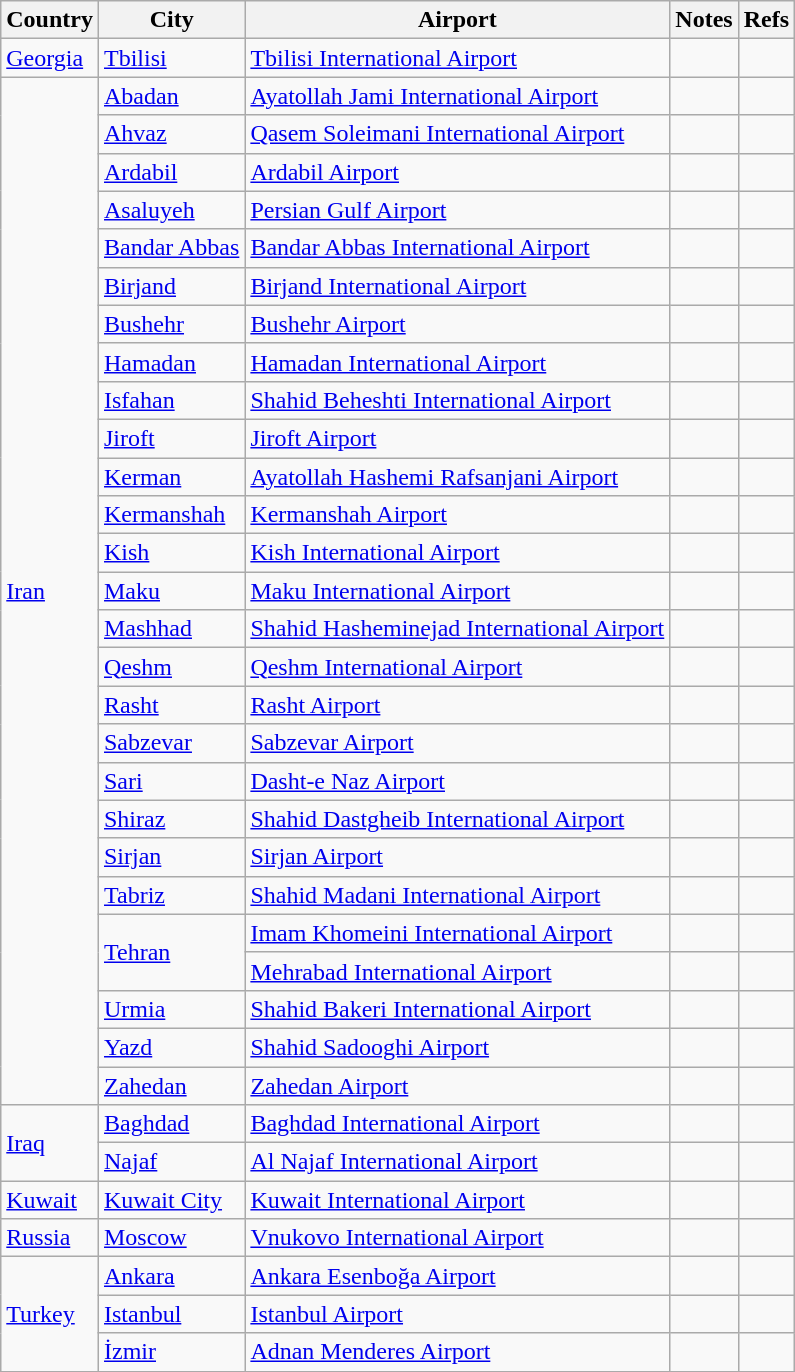<table class="sortable wikitable">
<tr>
<th>Country</th>
<th>City</th>
<th>Airport</th>
<th>Notes</th>
<th>Refs</th>
</tr>
<tr>
<td><a href='#'>Georgia</a></td>
<td><a href='#'>Tbilisi</a></td>
<td><a href='#'>Tbilisi International Airport</a></td>
<td align=center></td>
<td align=center></td>
</tr>
<tr>
<td rowspan=27><a href='#'>Iran</a></td>
<td><a href='#'>Abadan</a></td>
<td><a href='#'>Ayatollah Jami International Airport</a></td>
<td align=center></td>
<td align=center></td>
</tr>
<tr>
<td><a href='#'>Ahvaz</a></td>
<td><a href='#'>Qasem Soleimani International Airport</a></td>
<td align=center></td>
<td align=center></td>
</tr>
<tr>
<td><a href='#'>Ardabil</a></td>
<td><a href='#'>Ardabil Airport</a></td>
<td align=center></td>
<td align=center></td>
</tr>
<tr>
<td><a href='#'>Asaluyeh</a></td>
<td><a href='#'>Persian Gulf Airport</a></td>
<td align=center></td>
<td align=center></td>
</tr>
<tr>
<td><a href='#'>Bandar Abbas</a></td>
<td><a href='#'>Bandar Abbas International Airport</a></td>
<td align=center></td>
<td align=center></td>
</tr>
<tr>
<td><a href='#'>Birjand</a></td>
<td><a href='#'>Birjand International Airport</a></td>
<td align=center></td>
<td align=center></td>
</tr>
<tr>
<td><a href='#'>Bushehr</a></td>
<td><a href='#'>Bushehr Airport</a></td>
<td align=center></td>
<td align=center></td>
</tr>
<tr>
<td><a href='#'>Hamadan</a></td>
<td><a href='#'>Hamadan International Airport</a></td>
<td align=center></td>
<td align=center></td>
</tr>
<tr>
<td><a href='#'>Isfahan</a></td>
<td><a href='#'>Shahid Beheshti International Airport</a></td>
<td align=center></td>
<td align=center></td>
</tr>
<tr>
<td><a href='#'>Jiroft</a></td>
<td><a href='#'>Jiroft Airport</a></td>
<td align=center></td>
<td align=center></td>
</tr>
<tr>
<td><a href='#'>Kerman</a></td>
<td><a href='#'>Ayatollah Hashemi Rafsanjani Airport</a></td>
<td align=center></td>
<td align=center></td>
</tr>
<tr>
<td><a href='#'>Kermanshah</a></td>
<td><a href='#'>Kermanshah Airport</a></td>
<td align=center></td>
<td align=center></td>
</tr>
<tr>
<td><a href='#'>Kish</a></td>
<td><a href='#'>Kish International Airport</a></td>
<td align=center></td>
<td align=center></td>
</tr>
<tr>
<td><a href='#'>Maku</a></td>
<td><a href='#'>Maku International Airport</a></td>
<td align=center></td>
<td align=center></td>
</tr>
<tr>
<td><a href='#'>Mashhad</a></td>
<td><a href='#'>Shahid Hasheminejad International Airport</a></td>
<td></td>
<td align=center></td>
</tr>
<tr>
<td><a href='#'>Qeshm</a></td>
<td><a href='#'>Qeshm International Airport</a></td>
<td align=center></td>
<td align=center></td>
</tr>
<tr>
<td><a href='#'>Rasht</a></td>
<td><a href='#'>Rasht Airport</a></td>
<td align=center></td>
<td align=center></td>
</tr>
<tr>
<td><a href='#'>Sabzevar</a></td>
<td><a href='#'>Sabzevar Airport</a></td>
<td align=center></td>
<td align=center></td>
</tr>
<tr>
<td><a href='#'>Sari</a></td>
<td><a href='#'>Dasht-e Naz Airport</a></td>
<td align=center></td>
<td align=center></td>
</tr>
<tr>
<td><a href='#'>Shiraz</a></td>
<td><a href='#'>Shahid Dastgheib International Airport</a></td>
<td align=center></td>
<td align=center></td>
</tr>
<tr>
<td><a href='#'>Sirjan</a></td>
<td><a href='#'>Sirjan Airport</a></td>
<td align=center></td>
<td align=center></td>
</tr>
<tr>
<td><a href='#'>Tabriz</a></td>
<td><a href='#'>Shahid Madani International Airport</a></td>
<td></td>
<td align=center></td>
</tr>
<tr>
<td rowspan="2"><a href='#'>Tehran</a></td>
<td><a href='#'>Imam Khomeini International Airport</a></td>
<td></td>
<td align=center></td>
</tr>
<tr>
<td><a href='#'>Mehrabad International Airport</a></td>
<td></td>
<td align=center></td>
</tr>
<tr>
<td><a href='#'>Urmia</a></td>
<td><a href='#'>Shahid Bakeri International Airport</a></td>
<td align=center></td>
<td align=center></td>
</tr>
<tr>
<td><a href='#'>Yazd</a></td>
<td><a href='#'>Shahid Sadooghi Airport</a></td>
<td align=center></td>
<td align=center></td>
</tr>
<tr>
<td><a href='#'>Zahedan</a></td>
<td><a href='#'>Zahedan Airport</a></td>
<td align=center></td>
<td align=center></td>
</tr>
<tr>
<td rowspan="2"><a href='#'>Iraq</a></td>
<td><a href='#'>Baghdad</a></td>
<td><a href='#'>Baghdad International Airport</a></td>
<td></td>
<td align=center></td>
</tr>
<tr>
<td><a href='#'>Najaf</a></td>
<td><a href='#'>Al Najaf International Airport</a></td>
<td align=center></td>
<td align=center></td>
</tr>
<tr>
<td><a href='#'>Kuwait</a></td>
<td><a href='#'>Kuwait City</a></td>
<td><a href='#'>Kuwait International Airport</a></td>
<td align=center></td>
<td align=center></td>
</tr>
<tr>
<td><a href='#'>Russia</a></td>
<td><a href='#'>Moscow</a></td>
<td><a href='#'>Vnukovo International Airport</a></td>
<td></td>
<td align=center></td>
</tr>
<tr>
<td rowspan="3"><a href='#'>Turkey</a></td>
<td><a href='#'>Ankara</a></td>
<td><a href='#'>Ankara Esenboğa Airport</a></td>
<td align=center></td>
<td align=center></td>
</tr>
<tr>
<td><a href='#'>Istanbul</a></td>
<td><a href='#'>Istanbul Airport</a></td>
<td align=center></td>
<td align=center></td>
</tr>
<tr>
<td><a href='#'>İzmir</a></td>
<td><a href='#'>Adnan Menderes Airport</a></td>
<td></td>
<td align=center></td>
</tr>
<tr>
</tr>
</table>
